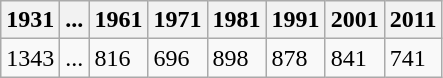<table class="wikitable">
<tr>
<th>1931</th>
<th>...</th>
<th>1961</th>
<th>1971</th>
<th>1981</th>
<th>1991</th>
<th>2001</th>
<th>2011</th>
</tr>
<tr>
<td>1343</td>
<td>...</td>
<td>816</td>
<td>696</td>
<td>898</td>
<td>878</td>
<td>841</td>
<td>741</td>
</tr>
</table>
